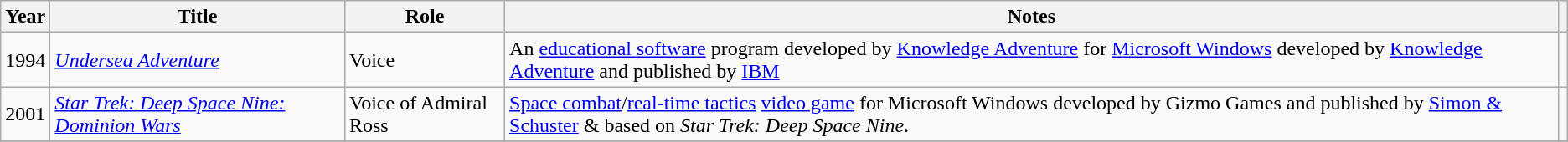<table class="wikitable sortable">
<tr>
<th>Year</th>
<th>Title</th>
<th>Role</th>
<th class="unsortable">Notes</th>
<th class="unsortable"></th>
</tr>
<tr>
<td>1994</td>
<td><em><a href='#'>Undersea Adventure</a></em></td>
<td>Voice</td>
<td>An <a href='#'>educational software</a> program developed by <a href='#'>Knowledge Adventure</a> for <a href='#'>Microsoft Windows</a> developed by <a href='#'>Knowledge Adventure</a> and published by <a href='#'>IBM</a></td>
<td></td>
</tr>
<tr>
<td>2001</td>
<td><em><a href='#'>Star Trek: Deep Space Nine: Dominion Wars</a></em></td>
<td>Voice of Admiral Ross</td>
<td><a href='#'>Space combat</a>/<a href='#'>real-time tactics</a> <a href='#'>video game</a> for Microsoft Windows developed by Gizmo Games and published by <a href='#'>Simon & Schuster</a> & based on <em>Star Trek: Deep Space Nine</em>.</td>
<td></td>
</tr>
<tr>
</tr>
</table>
